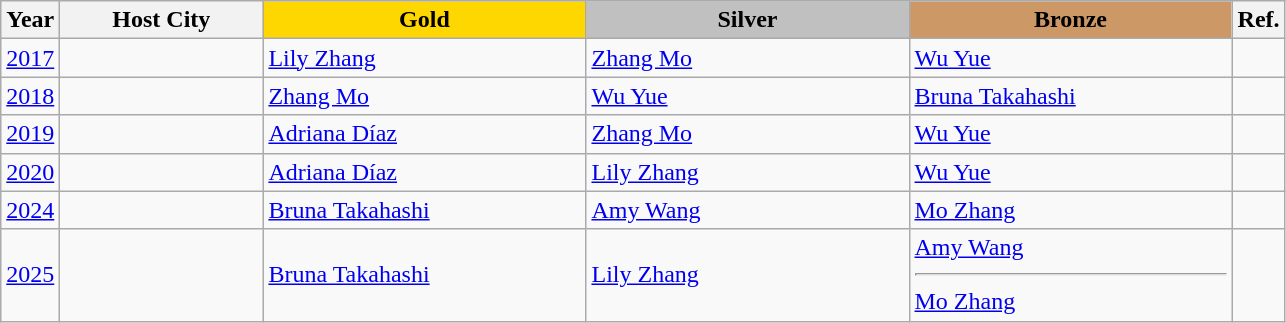<table class="wikitable">
<tr>
<th style="width:2em;">Year</th>
<th style="width:8em;">Host City</th>
<th style="background:gold; width:13em;">Gold</th>
<th style="background:silver; width:13em;">Silver</th>
<th style="background:#c96; width:13em;">Bronze</th>
<th style="width:1em;">Ref.</th>
</tr>
<tr>
<td><a href='#'>2017</a></td>
<td></td>
<td> <a href='#'>Lily Zhang</a></td>
<td> <a href='#'>Zhang Mo</a></td>
<td> <a href='#'>Wu Yue</a></td>
<td></td>
</tr>
<tr>
<td><a href='#'>2018</a></td>
<td></td>
<td> <a href='#'>Zhang Mo</a></td>
<td> <a href='#'>Wu Yue</a></td>
<td> <a href='#'>Bruna Takahashi</a></td>
<td></td>
</tr>
<tr>
<td><a href='#'>2019</a></td>
<td></td>
<td> <a href='#'>Adriana Díaz</a></td>
<td> <a href='#'>Zhang Mo</a></td>
<td> <a href='#'>Wu Yue</a></td>
<td></td>
</tr>
<tr>
<td><a href='#'>2020</a></td>
<td></td>
<td> <a href='#'>Adriana Díaz</a></td>
<td> <a href='#'>Lily Zhang</a></td>
<td> <a href='#'>Wu Yue</a></td>
<td></td>
</tr>
<tr>
<td><a href='#'>2024</a></td>
<td></td>
<td> <a href='#'>Bruna Takahashi</a></td>
<td> <a href='#'>Amy Wang</a></td>
<td> <a href='#'>Mo Zhang</a></td>
<td></td>
</tr>
<tr>
<td><a href='#'>2025</a></td>
<td></td>
<td> <a href='#'>Bruna Takahashi</a></td>
<td> <a href='#'>Lily Zhang</a></td>
<td> <a href='#'>Amy Wang</a><hr> <a href='#'>Mo Zhang</a></td>
<td></td>
</tr>
</table>
